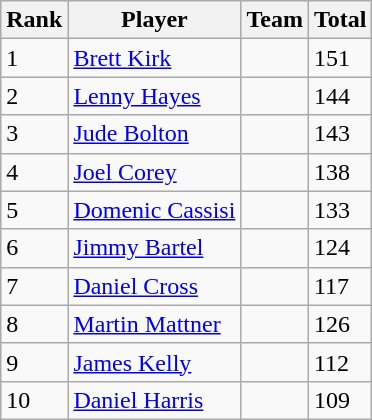<table class="wikitable">
<tr>
<th>Rank</th>
<th>Player</th>
<th>Team</th>
<th>Total</th>
</tr>
<tr>
<td>1</td>
<td><a href='#'>Brett Kirk</a></td>
<td></td>
<td>151</td>
</tr>
<tr>
<td>2</td>
<td><a href='#'>Lenny Hayes</a></td>
<td></td>
<td>144</td>
</tr>
<tr>
<td>3</td>
<td><a href='#'>Jude Bolton</a></td>
<td></td>
<td>143</td>
</tr>
<tr>
<td>4</td>
<td><a href='#'>Joel Corey</a></td>
<td></td>
<td>138</td>
</tr>
<tr>
<td>5</td>
<td><a href='#'>Domenic Cassisi</a></td>
<td></td>
<td>133</td>
</tr>
<tr>
<td>6</td>
<td><a href='#'>Jimmy Bartel</a></td>
<td></td>
<td>124</td>
</tr>
<tr>
<td>7</td>
<td><a href='#'>Daniel Cross</a></td>
<td></td>
<td>117</td>
</tr>
<tr>
<td>8</td>
<td><a href='#'>Martin Mattner</a></td>
<td></td>
<td>126</td>
</tr>
<tr>
<td>9</td>
<td><a href='#'>James Kelly</a></td>
<td></td>
<td>112</td>
</tr>
<tr>
<td>10</td>
<td><a href='#'>Daniel Harris</a></td>
<td></td>
<td>109</td>
</tr>
</table>
